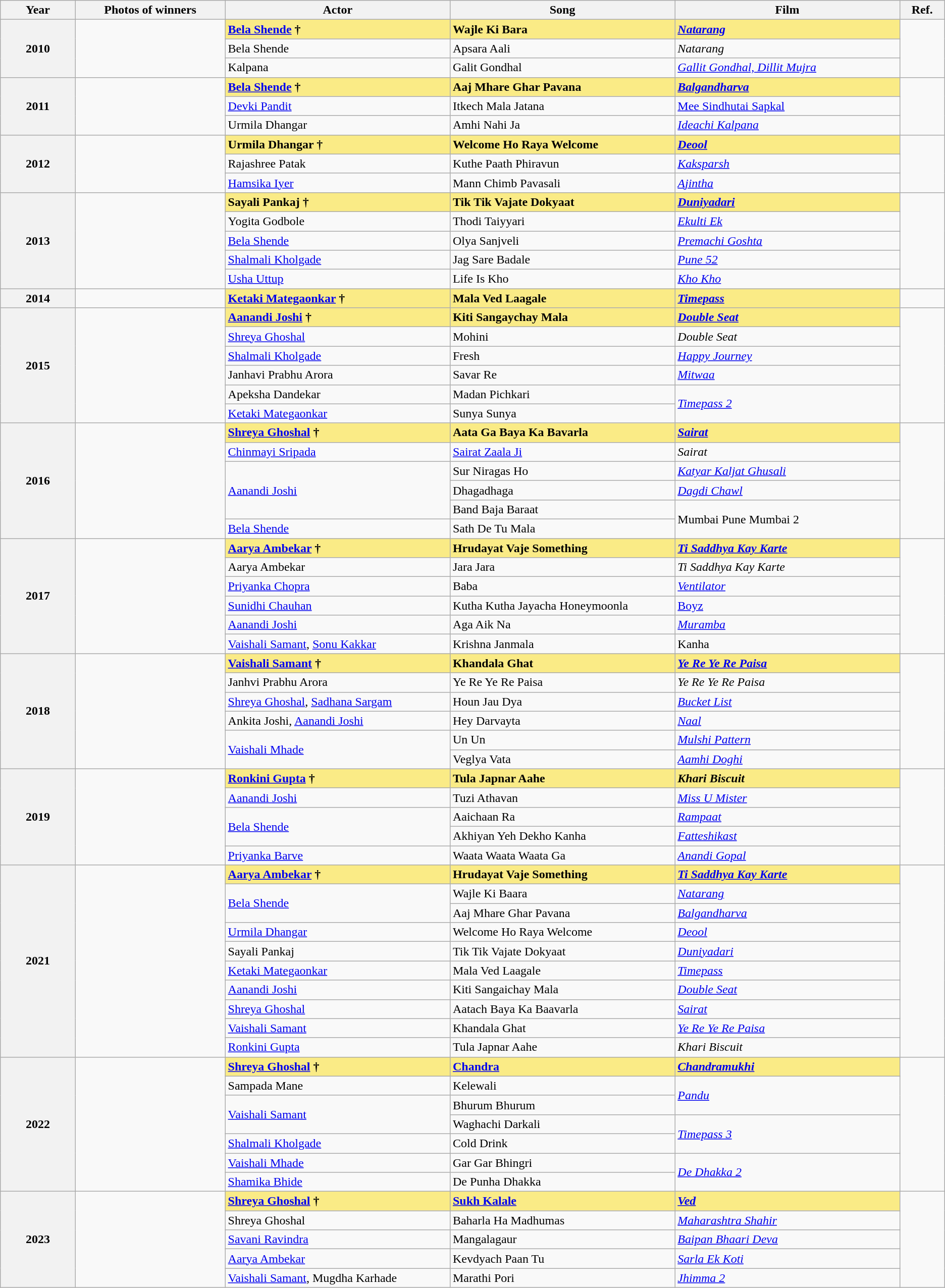<table class="wikitable sortable" style="text-align:left;">
<tr>
<th scope="col" style="width:5%; text-align:center;">Year</th>
<th scope="col" style="width:10%;text-align:center;">Photos of winners</th>
<th scope="col" style="width:15%;text-align:center;">Actor</th>
<th scope="col" style="width:15%;text-align:center;">Song</th>
<th scope="col" style="width:15%;text-align:center;">Film</th>
<th scope="col" style="width:3%;text-align:center;">Ref.</th>
</tr>
<tr>
<th rowspan="3" scope="row" style="text-align:center">2010</th>
<td rowspan="3" style="text-align:center"></td>
<td style="background:#FAEB86;"><strong><a href='#'>Bela Shende</a> †</strong></td>
<td style="background:#FAEB86;"><strong>Wajle Ki Bara</strong></td>
<td style="background:#FAEB86;"><strong><em><a href='#'>Natarang</a></em></strong></td>
<td rowspan="3"></td>
</tr>
<tr>
<td>Bela Shende</td>
<td>Apsara Aali</td>
<td><em>Natarang</em></td>
</tr>
<tr>
<td>Kalpana</td>
<td>Galit Gondhal</td>
<td><em><a href='#'>Gallit Gondhal, Dillit Mujra</a></em></td>
</tr>
<tr>
<th rowspan="3" scope="row" style="text-align:center">2011</th>
<td rowspan="3" style="text-align:center"></td>
<td style="background:#FAEB86;"><strong><a href='#'>Bela Shende</a> †</strong></td>
<td style="background:#FAEB86;"><strong>Aaj Mhare Ghar Pavana</strong></td>
<td style="background:#FAEB86;"><strong><em><a href='#'>Balgandharva</a></em></strong></td>
<td rowspan="3"></td>
</tr>
<tr>
<td><a href='#'>Devki Pandit</a></td>
<td>Itkech Mala Jatana</td>
<td><a href='#'>Mee Sindhutai Sapkal</a></td>
</tr>
<tr>
<td>Urmila Dhangar</td>
<td>Amhi Nahi Ja</td>
<td><em><a href='#'>Ideachi Kalpana</a></em></td>
</tr>
<tr>
<th rowspan="3" scope="row" style="text-align:center">2012</th>
<td rowspan="3" style="text-align:center"></td>
<td style="background:#FAEB86;"><strong>Urmila Dhangar †</strong></td>
<td style="background:#FAEB86;"><strong>Welcome Ho Raya Welcome</strong></td>
<td style="background:#FAEB86;"><strong><em><a href='#'>Deool</a></em></strong></td>
<td rowspan="3"></td>
</tr>
<tr>
<td>Rajashree Patak</td>
<td>Kuthe Paath Phiravun</td>
<td><em><a href='#'>Kaksparsh</a></em></td>
</tr>
<tr>
<td><a href='#'>Hamsika Iyer</a></td>
<td>Mann Chimb Pavasali</td>
<td><a href='#'><em>Ajintha</em></a></td>
</tr>
<tr>
<th rowspan="5" scope="row" style="text-align:center">2013</th>
<td rowspan="5" style="text-align:center"></td>
<td style="background:#FAEB86;"><strong>Sayali Pankaj †</strong></td>
<td style="background:#FAEB86;"><strong>Tik Tik Vajate Dokyaat</strong></td>
<td style="background:#FAEB86;"><strong><em><a href='#'>Duniyadari</a></em></strong></td>
<td rowspan="5"></td>
</tr>
<tr>
<td>Yogita Godbole</td>
<td>Thodi Taiyyari</td>
<td><em><a href='#'>Ekulti Ek</a></em></td>
</tr>
<tr>
<td><a href='#'>Bela Shende</a></td>
<td>Olya Sanjveli</td>
<td><em><a href='#'>Premachi Goshta</a></em></td>
</tr>
<tr>
<td><a href='#'>Shalmali Kholgade</a></td>
<td>Jag Sare Badale</td>
<td><em><a href='#'>Pune 52</a></em></td>
</tr>
<tr>
<td><a href='#'>Usha Uttup</a></td>
<td>Life Is Kho</td>
<td><a href='#'><em>Kho Kho</em></a></td>
</tr>
<tr>
<th scope="row" style="text-align:center">2014</th>
<td style="text-align:center"></td>
<td style="background:#FAEB86;"><strong><a href='#'>Ketaki Mategaonkar</a> †</strong></td>
<td style="background:#FAEB86;"><strong>Mala Ved Laagale</strong></td>
<td style="background:#FAEB86;"><strong><em><a href='#'>Timepass</a></em></strong></td>
<td></td>
</tr>
<tr>
<th rowspan="6" scope="row" style="text-align:center">2015</th>
<td rowspan=6 style="text-align:center"></td>
<td style="background:#FAEB86;"><strong><a href='#'>Aanandi Joshi</a> †</strong></td>
<td style="background:#FAEB86;"><strong>Kiti Sangaychay Mala</strong></td>
<td style="background:#FAEB86;"><strong><em><a href='#'>Double Seat</a></em></strong></td>
<td rowspan="6"></td>
</tr>
<tr>
<td><a href='#'>Shreya Ghoshal</a></td>
<td>Mohini</td>
<td><em>Double Seat</em></td>
</tr>
<tr>
<td><a href='#'>Shalmali Kholgade</a></td>
<td>Fresh</td>
<td><em><a href='#'>Happy Journey</a></em></td>
</tr>
<tr>
<td>Janhavi Prabhu Arora</td>
<td>Savar Re</td>
<td><em><a href='#'>Mitwaa</a></em></td>
</tr>
<tr>
<td>Apeksha Dandekar</td>
<td>Madan Pichkari</td>
<td rowspan="2"><em><a href='#'>Timepass 2</a></em></td>
</tr>
<tr>
<td><a href='#'>Ketaki Mategaonkar</a></td>
<td>Sunya Sunya</td>
</tr>
<tr>
<th rowspan="6" scope="row" style="text-align:center">2016</th>
<td rowspan="6" style="text-align:center"></td>
<td style="background:#FAEB86;"><strong><a href='#'>Shreya Ghoshal</a> †</strong></td>
<td style="background:#FAEB86;"><strong>Aata Ga Baya Ka Bavarla</strong></td>
<td style="background:#FAEB86;"><strong><em><a href='#'>Sairat</a></em></strong></td>
<td rowspan="6"></td>
</tr>
<tr>
<td><a href='#'>Chinmayi Sripada</a></td>
<td><a href='#'>Sairat Zaala Ji</a></td>
<td><em>Sairat</em></td>
</tr>
<tr>
<td rowspan="3"><a href='#'>Aanandi Joshi</a></td>
<td>Sur Niragas Ho</td>
<td><em><a href='#'>Katyar Kaljat Ghusali</a></em></td>
</tr>
<tr>
<td>Dhagadhaga</td>
<td><em><a href='#'>Dagdi Chawl</a></em></td>
</tr>
<tr>
<td>Band Baja Baraat</td>
<td rowspan="2">Mumbai Pune Mumbai 2</td>
</tr>
<tr>
<td><a href='#'>Bela Shende</a></td>
<td>Sath De Tu Mala</td>
</tr>
<tr>
<th rowspan="6" scope="row" style="text-align:center">2017</th>
<td rowspan="6" style="text-align:center"></td>
<td style="background:#FAEB86;"><strong><a href='#'>Aarya Ambekar</a> †</strong></td>
<td style="background:#FAEB86;"><strong>Hrudayat Vaje Something</strong></td>
<td style="background:#FAEB86;"><strong><em><a href='#'>Ti Saddhya Kay Karte</a></em></strong></td>
<td rowspan="6"></td>
</tr>
<tr>
<td>Aarya Ambekar</td>
<td>Jara Jara</td>
<td><em>Ti Saddhya Kay Karte</em></td>
</tr>
<tr>
<td><a href='#'>Priyanka Chopra</a></td>
<td>Baba</td>
<td><em><a href='#'>Ventilator</a></em></td>
</tr>
<tr>
<td><a href='#'>Sunidhi Chauhan</a></td>
<td>Kutha Kutha Jayacha Honeymoonla</td>
<td><a href='#'>Boyz</a></td>
</tr>
<tr>
<td><a href='#'>Aanandi Joshi</a></td>
<td>Aga Aik Na</td>
<td><em><a href='#'>Muramba</a></em></td>
</tr>
<tr>
<td><a href='#'>Vaishali Samant</a>, <a href='#'>Sonu Kakkar</a></td>
<td>Krishna Janmala</td>
<td>Kanha</td>
</tr>
<tr>
<th rowspan="6" scope="row" style="text-align:center">2018</th>
<td rowspan="6" style="text-align:center"></td>
<td style="background:#FAEB86;"><strong><a href='#'>Vaishali Samant</a></strong>  <strong>†</strong></td>
<td style="background:#FAEB86;"><strong>Khandala Ghat</strong></td>
<td style="background:#FAEB86;"><strong><em><a href='#'>Ye Re Ye Re Paisa</a></em></strong></td>
<td rowspan="6"></td>
</tr>
<tr>
<td>Janhvi Prabhu Arora</td>
<td>Ye Re Ye Re Paisa</td>
<td><em>Ye Re Ye Re Paisa</em></td>
</tr>
<tr>
<td><a href='#'>Shreya Ghoshal</a>, <a href='#'>Sadhana Sargam</a></td>
<td>Houn Jau Dya</td>
<td><em><a href='#'>Bucket List</a></em></td>
</tr>
<tr>
<td>Ankita Joshi, <a href='#'>Aanandi Joshi</a></td>
<td>Hey Darvayta</td>
<td><em><a href='#'>Naal</a></em></td>
</tr>
<tr>
<td rowspan="2"><a href='#'>Vaishali Mhade</a></td>
<td>Un Un</td>
<td><em><a href='#'>Mulshi Pattern</a></em></td>
</tr>
<tr>
<td>Veglya Vata</td>
<td><em><a href='#'>Aamhi Doghi</a></em></td>
</tr>
<tr>
<th rowspan="5" scope="row" style="text-align:center">2019</th>
<td rowspan="5" style="text-align:center"></td>
<td style="background:#FAEB86;"><strong><a href='#'>Ronkini Gupta</a> †</strong></td>
<td style="background:#FAEB86;"><strong>Tula Japnar Aahe</strong></td>
<td style="background:#FAEB86;"><strong><em>Khari Biscuit</em></strong></td>
<td rowspan="5"></td>
</tr>
<tr>
<td><a href='#'>Aanandi Joshi</a></td>
<td>Tuzi Athavan</td>
<td><em><a href='#'>Miss U Mister</a></em></td>
</tr>
<tr>
<td rowspan="2"><a href='#'>Bela Shende</a></td>
<td>Aaichaan Ra</td>
<td><em><a href='#'>Rampaat</a></em></td>
</tr>
<tr>
<td>Akhiyan Yeh Dekho Kanha</td>
<td><em><a href='#'>Fatteshikast</a></em></td>
</tr>
<tr>
<td><a href='#'>Priyanka Barve</a></td>
<td>Waata Waata Waata Ga</td>
<td><em><a href='#'>Anandi Gopal</a></em></td>
</tr>
<tr>
<th rowspan="10" scope="row" style="text-align:center">2021</th>
<td rowspan="10" style="text-align:center"></td>
<td style="background:#FAEB86;"><strong><a href='#'>Aarya Ambekar</a> †</strong></td>
<td style="background:#FAEB86;"><strong>Hrudayat Vaje Something</strong></td>
<td style="background:#FAEB86;"><strong><em><a href='#'>Ti Saddhya Kay Karte</a></em></strong></td>
<td rowspan="10"></td>
</tr>
<tr>
<td rowspan="2"><a href='#'>Bela Shende</a></td>
<td>Wajle Ki Baara</td>
<td><em><a href='#'>Natarang</a></em></td>
</tr>
<tr>
<td>Aaj Mhare Ghar Pavana</td>
<td><a href='#'><em>Balgandharva</em></a></td>
</tr>
<tr>
<td><a href='#'>Urmila Dhangar</a></td>
<td>Welcome Ho Raya Welcome</td>
<td><em><a href='#'>Deool</a></em></td>
</tr>
<tr>
<td>Sayali Pankaj</td>
<td>Tik Tik Vajate Dokyaat</td>
<td><em><a href='#'>Duniyadari</a></em></td>
</tr>
<tr>
<td><a href='#'>Ketaki Mategaonkar</a></td>
<td>Mala Ved Laagale</td>
<td><em><a href='#'>Timepass</a></em></td>
</tr>
<tr>
<td><a href='#'>Aanandi Joshi</a></td>
<td>Kiti Sangaichay Mala</td>
<td><em><a href='#'>Double Seat</a></em></td>
</tr>
<tr>
<td><a href='#'>Shreya Ghoshal</a></td>
<td>Aatach Baya Ka Baavarla</td>
<td><em><a href='#'>Sairat</a></em></td>
</tr>
<tr>
<td><a href='#'>Vaishali Samant</a></td>
<td>Khandala Ghat</td>
<td><em><a href='#'>Ye Re Ye Re Paisa</a></em></td>
</tr>
<tr>
<td><a href='#'>Ronkini Gupta</a></td>
<td>Tula Japnar Aahe</td>
<td><em>Khari Biscuit</em></td>
</tr>
<tr>
<th rowspan="7" scope="row" style="text-align:center">2022</th>
<td rowspan="7" style="text-align:center"></td>
<td style="background:#FAEB86;"><strong><a href='#'>Shreya Ghoshal</a> †</strong></td>
<td style="background:#FAEB86;"><strong><a href='#'>Chandra</a></strong></td>
<td style="background:#FAEB86;"><strong><em><a href='#'>Chandramukhi</a></em></strong></td>
<td rowspan="7"></td>
</tr>
<tr>
<td>Sampada Mane</td>
<td>Kelewali</td>
<td rowspan="2"><em><a href='#'>Pandu</a></em></td>
</tr>
<tr>
<td rowspan="2"><a href='#'>Vaishali Samant</a></td>
<td>Bhurum Bhurum</td>
</tr>
<tr>
<td>Waghachi Darkali</td>
<td rowspan="2"><em><a href='#'>Timepass 3</a></em></td>
</tr>
<tr>
<td><a href='#'>Shalmali Kholgade</a></td>
<td>Cold Drink</td>
</tr>
<tr>
<td><a href='#'>Vaishali Mhade</a></td>
<td>Gar Gar Bhingri</td>
<td rowspan="2"><em><a href='#'>De Dhakka 2</a></em></td>
</tr>
<tr>
<td><a href='#'>Shamika Bhide</a></td>
<td>De Punha Dhakka</td>
</tr>
<tr>
<th rowspan="7" scope="row" style="text-align:center">2023</th>
<td rowspan="7" style="text-align:center"></td>
<td style="background:#FAEB86;"><strong><a href='#'>Shreya Ghoshal</a> †</strong></td>
<td style="background:#FAEB86;"><strong><a href='#'>Sukh Kalale</a></strong></td>
<td style="background:#FAEB86;"><strong><a href='#'><em>Ved</em></a></strong></td>
<td rowspan="7"></td>
</tr>
<tr>
<td>Shreya Ghoshal</td>
<td>Baharla Ha Madhumas</td>
<td><em><a href='#'>Maharashtra Shahir</a></em></td>
</tr>
<tr>
<td><a href='#'>Savani Ravindra</a></td>
<td>Mangalagaur</td>
<td><em><a href='#'>Baipan Bhaari Deva</a></em></td>
</tr>
<tr>
<td><a href='#'>Aarya Ambekar</a></td>
<td>Kevdyach Paan Tu</td>
<td><em><a href='#'>Sarla Ek Koti</a></em></td>
</tr>
<tr>
<td><a href='#'>Vaishali Samant</a>, Mugdha Karhade</td>
<td>Marathi Pori</td>
<td><em><a href='#'>Jhimma 2</a></em></td>
</tr>
</table>
